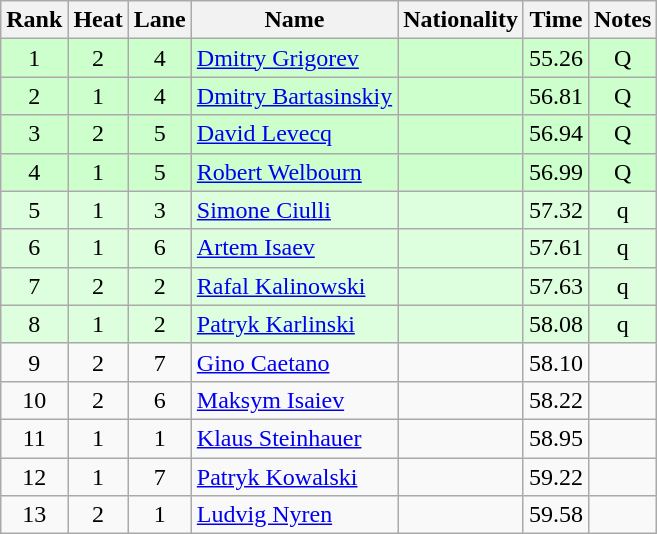<table class="wikitable sortable" style="text-align:center">
<tr>
<th>Rank</th>
<th>Heat</th>
<th>Lane</th>
<th>Name</th>
<th>Nationality</th>
<th>Time</th>
<th>Notes</th>
</tr>
<tr bgcolor=ccffcc>
<td>1</td>
<td>2</td>
<td>4</td>
<td align=left><a href='#'>Dmitry Grigorev</a></td>
<td align=left></td>
<td>55.26</td>
<td>Q</td>
</tr>
<tr bgcolor=ccffcc>
<td>2</td>
<td>1</td>
<td>4</td>
<td align=left><a href='#'>Dmitry Bartasinskiy</a></td>
<td align=left></td>
<td>56.81</td>
<td>Q</td>
</tr>
<tr bgcolor=ccffcc>
<td>3</td>
<td>2</td>
<td>5</td>
<td align=left><a href='#'>David Levecq</a></td>
<td align=left></td>
<td>56.94</td>
<td>Q</td>
</tr>
<tr bgcolor=ccffcc>
<td>4</td>
<td>1</td>
<td>5</td>
<td align=left><a href='#'>Robert Welbourn</a></td>
<td align=left></td>
<td>56.99</td>
<td>Q</td>
</tr>
<tr bgcolor=ddffdd>
<td>5</td>
<td>1</td>
<td>3</td>
<td align=left><a href='#'>Simone Ciulli</a></td>
<td align=left></td>
<td>57.32</td>
<td>q</td>
</tr>
<tr bgcolor=ddffdd>
<td>6</td>
<td>1</td>
<td>6</td>
<td align=left><a href='#'>Artem Isaev</a></td>
<td align=left></td>
<td>57.61</td>
<td>q</td>
</tr>
<tr bgcolor=ddffdd>
<td>7</td>
<td>2</td>
<td>2</td>
<td align=left><a href='#'>Rafal Kalinowski</a></td>
<td align=left></td>
<td>57.63</td>
<td>q</td>
</tr>
<tr bgcolor=ddffdd>
<td>8</td>
<td>1</td>
<td>2</td>
<td align=left><a href='#'>Patryk Karlinski</a></td>
<td align=left></td>
<td>58.08</td>
<td>q</td>
</tr>
<tr>
<td>9</td>
<td>2</td>
<td>7</td>
<td align=left><a href='#'>Gino Caetano</a></td>
<td align=left></td>
<td>58.10</td>
<td></td>
</tr>
<tr>
<td>10</td>
<td>2</td>
<td>6</td>
<td align=left><a href='#'>Maksym Isaiev</a></td>
<td align=left></td>
<td>58.22</td>
<td></td>
</tr>
<tr>
<td>11</td>
<td>1</td>
<td>1</td>
<td align=left><a href='#'>Klaus Steinhauer</a></td>
<td align=left></td>
<td>58.95</td>
<td></td>
</tr>
<tr>
<td>12</td>
<td>1</td>
<td>7</td>
<td align=left><a href='#'>Patryk Kowalski</a></td>
<td align=left></td>
<td>59.22</td>
<td></td>
</tr>
<tr>
<td>13</td>
<td>2</td>
<td>1</td>
<td align=left><a href='#'>Ludvig Nyren</a></td>
<td align=left></td>
<td>59.58</td>
<td></td>
</tr>
</table>
